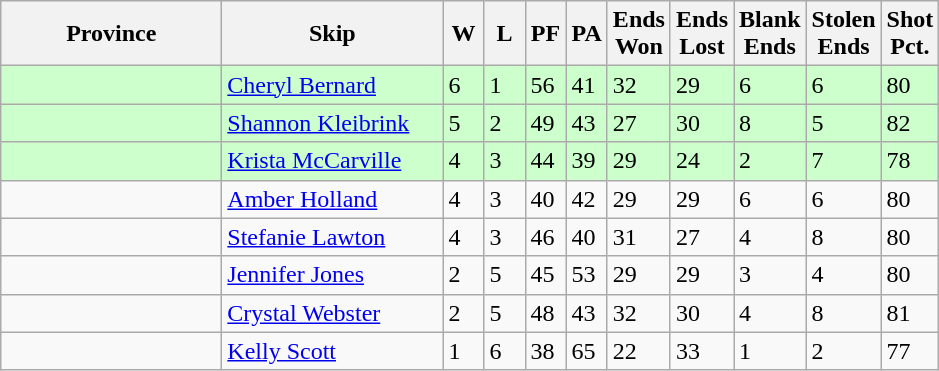<table class="wikitable">
<tr>
<th bgcolor="#efefef" width="140">Province</th>
<th bgcolor="#efefef" width="140">Skip</th>
<th bgcolor="#efefef" width="20">W</th>
<th bgcolor="#efefef" width="20">L</th>
<th bgcolor="#efefef" width="20">PF</th>
<th bgcolor="#efefef" width="20">PA</th>
<th bgcolor="#efefef" width="20">Ends <br> Won</th>
<th bgcolor="#efefef" width="20">Ends <br> Lost</th>
<th bgcolor="#efefef" width="20">Blank <br> Ends</th>
<th bgcolor="#efefef" width="20">Stolen <br> Ends</th>
<th bgcolor="#efefef" width="20">Shot <br> Pct.</th>
</tr>
<tr bgcolor="#ccffcc">
<td></td>
<td><a href='#'>Cheryl Bernard</a></td>
<td>6</td>
<td>1</td>
<td>56</td>
<td>41</td>
<td>32</td>
<td>29</td>
<td>6</td>
<td>6</td>
<td>80</td>
</tr>
<tr bgcolor="#ccffcc">
<td></td>
<td><a href='#'>Shannon Kleibrink</a></td>
<td>5</td>
<td>2</td>
<td>49</td>
<td>43</td>
<td>27</td>
<td>30</td>
<td>8</td>
<td>5</td>
<td>82</td>
</tr>
<tr bgcolor="#ccffcc">
<td></td>
<td><a href='#'>Krista McCarville</a></td>
<td>4</td>
<td>3</td>
<td>44</td>
<td>39</td>
<td>29</td>
<td>24</td>
<td>2</td>
<td>7</td>
<td>78</td>
</tr>
<tr>
<td></td>
<td><a href='#'>Amber Holland</a></td>
<td>4</td>
<td>3</td>
<td>40</td>
<td>42</td>
<td>29</td>
<td>29</td>
<td>6</td>
<td>6</td>
<td>80</td>
</tr>
<tr>
<td></td>
<td><a href='#'>Stefanie Lawton</a></td>
<td>4</td>
<td>3</td>
<td>46</td>
<td>40</td>
<td>31</td>
<td>27</td>
<td>4</td>
<td>8</td>
<td>80</td>
</tr>
<tr>
<td></td>
<td><a href='#'>Jennifer Jones</a></td>
<td>2</td>
<td>5</td>
<td>45</td>
<td>53</td>
<td>29</td>
<td>29</td>
<td>3</td>
<td>4</td>
<td>80</td>
</tr>
<tr>
<td></td>
<td><a href='#'>Crystal Webster</a></td>
<td>2</td>
<td>5</td>
<td>48</td>
<td>43</td>
<td>32</td>
<td>30</td>
<td>4</td>
<td>8</td>
<td>81</td>
</tr>
<tr>
<td></td>
<td><a href='#'>Kelly Scott</a></td>
<td>1</td>
<td>6</td>
<td>38</td>
<td>65</td>
<td>22</td>
<td>33</td>
<td>1</td>
<td>2</td>
<td>77</td>
</tr>
</table>
